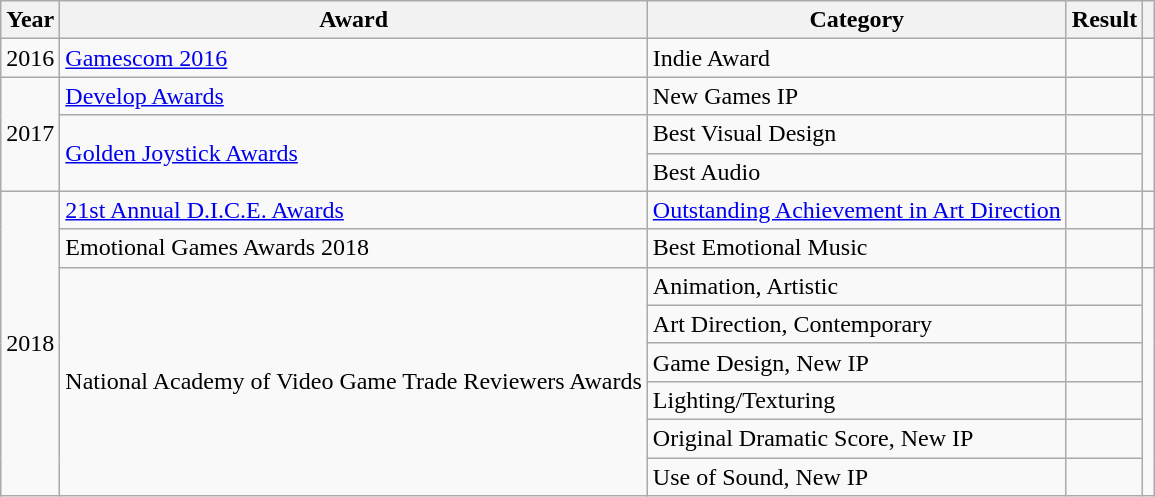<table class="wikitable sortable">
<tr>
<th>Year</th>
<th>Award</th>
<th>Category</th>
<th>Result</th>
<th></th>
</tr>
<tr>
<td style="text-align:center;" rowspan="1">2016</td>
<td rowspan="1"><a href='#'>Gamescom 2016</a></td>
<td>Indie Award</td>
<td></td>
<td rowspan="1" style="text-align:center;"></td>
</tr>
<tr>
<td style="text-align:center;" rowspan="3">2017</td>
<td rowspan="1"><a href='#'>Develop Awards</a></td>
<td>New Games IP</td>
<td></td>
<td rowspan="1" style="text-align:center;"></td>
</tr>
<tr>
<td rowspan="2"><a href='#'>Golden Joystick Awards</a></td>
<td>Best Visual Design</td>
<td></td>
<td rowspan="2" style="text-align:center;"></td>
</tr>
<tr>
<td>Best Audio</td>
<td></td>
</tr>
<tr>
<td style="text-align:center;" rowspan="8">2018</td>
<td rowspan="1"><a href='#'>21st Annual D.I.C.E. Awards</a></td>
<td><a href='#'>Outstanding Achievement in Art Direction</a></td>
<td></td>
<td rowspan="1" style="text-align:center;"></td>
</tr>
<tr>
<td rowspan="1">Emotional Games Awards 2018</td>
<td>Best Emotional Music</td>
<td></td>
<td rowspan="1" style="text-align:center;"></td>
</tr>
<tr>
<td rowspan="6">National Academy of Video Game Trade Reviewers Awards</td>
<td>Animation, Artistic</td>
<td></td>
<td rowspan="6" style="text-align:center;"></td>
</tr>
<tr>
<td>Art Direction, Contemporary</td>
<td></td>
</tr>
<tr>
<td>Game Design, New IP</td>
<td></td>
</tr>
<tr>
<td>Lighting/Texturing</td>
<td></td>
</tr>
<tr>
<td>Original Dramatic Score, New IP</td>
<td></td>
</tr>
<tr>
<td>Use of Sound, New IP</td>
<td></td>
</tr>
</table>
